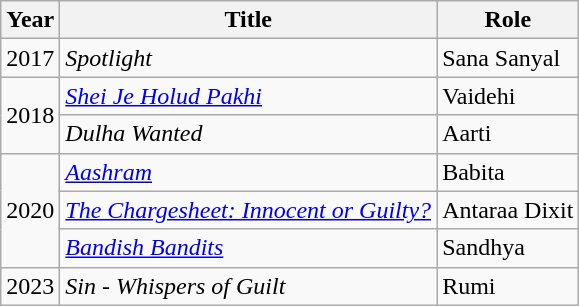<table class="wikitable">
<tr>
<th>Year</th>
<th>Title</th>
<th>Role</th>
</tr>
<tr>
<td>2017</td>
<td><em>Spotlight</em></td>
<td>Sana Sanyal</td>
</tr>
<tr>
<td rowspan="2">2018</td>
<td><em><a href='#'>Shei Je Holud Pakhi</a></em></td>
<td>Vaidehi</td>
</tr>
<tr>
<td><em>Dulha Wanted</em></td>
<td>Aarti</td>
</tr>
<tr>
<td rowspan="3">2020</td>
<td><em><a href='#'>Aashram</a></em></td>
<td>Babita</td>
</tr>
<tr>
<td><em><a href='#'>The Chargesheet: Innocent or Guilty?</a></em></td>
<td>Antaraa Dixit</td>
</tr>
<tr>
<td><em><a href='#'>Bandish Bandits</a></em></td>
<td>Sandhya</td>
</tr>
<tr>
<td>2023</td>
<td><em>Sin - Whispers of Guilt</em></td>
<td>Rumi</td>
</tr>
</table>
